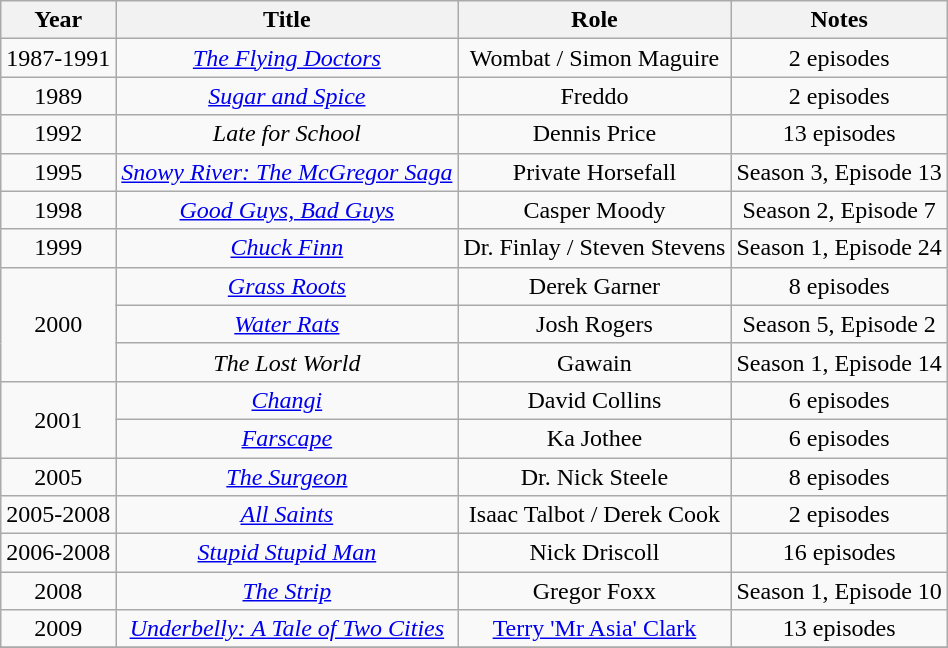<table class="wikitable sortable"  style="text-align:center;">
<tr>
<th>Year</th>
<th>Title</th>
<th>Role</th>
<th>Notes</th>
</tr>
<tr>
<td>1987-1991</td>
<td><em><a href='#'>The Flying Doctors</a></em></td>
<td>Wombat / Simon Maguire</td>
<td>2 episodes</td>
</tr>
<tr>
<td>1989</td>
<td><em><a href='#'>Sugar and Spice</a></em></td>
<td>Freddo</td>
<td>2 episodes</td>
</tr>
<tr>
<td>1992</td>
<td><em>Late for School</em></td>
<td>Dennis Price</td>
<td>13 episodes</td>
</tr>
<tr>
<td>1995</td>
<td><em><a href='#'>Snowy River: The McGregor Saga</a></em></td>
<td>Private Horsefall</td>
<td>Season 3, Episode 13</td>
</tr>
<tr>
<td>1998</td>
<td><em><a href='#'>Good Guys, Bad Guys</a></em></td>
<td>Casper Moody</td>
<td>Season 2, Episode 7</td>
</tr>
<tr>
<td>1999</td>
<td><em><a href='#'>Chuck Finn</a></em></td>
<td>Dr. Finlay / Steven Stevens</td>
<td>Season 1, Episode 24</td>
</tr>
<tr>
<td rowspan="3">2000</td>
<td><em><a href='#'>Grass Roots</a></em></td>
<td>Derek Garner</td>
<td>8 episodes</td>
</tr>
<tr>
<td><em><a href='#'>Water Rats</a></em></td>
<td>Josh Rogers</td>
<td>Season 5, Episode 2</td>
</tr>
<tr>
<td><em>The Lost World</em></td>
<td>Gawain</td>
<td>Season 1, Episode 14</td>
</tr>
<tr>
<td rowspan="2">2001</td>
<td><em><a href='#'>Changi</a></em></td>
<td>David Collins</td>
<td>6 episodes</td>
</tr>
<tr>
<td><em><a href='#'>Farscape</a></em></td>
<td>Ka Jothee</td>
<td>6 episodes</td>
</tr>
<tr>
<td>2005</td>
<td><em><a href='#'>The Surgeon</a></em></td>
<td>Dr. Nick Steele</td>
<td>8 episodes</td>
</tr>
<tr>
<td>2005-2008</td>
<td><em><a href='#'>All Saints</a></em></td>
<td>Isaac Talbot / Derek Cook</td>
<td>2 episodes</td>
</tr>
<tr>
<td>2006-2008</td>
<td><em><a href='#'>Stupid Stupid Man</a></em></td>
<td>Nick Driscoll</td>
<td>16 episodes</td>
</tr>
<tr>
<td>2008</td>
<td><em><a href='#'>The Strip</a></em></td>
<td>Gregor Foxx</td>
<td>Season 1, Episode 10</td>
</tr>
<tr>
<td>2009</td>
<td><em><a href='#'>Underbelly: A Tale of Two Cities</a></em></td>
<td><a href='#'>Terry 'Mr Asia' Clark</a></td>
<td>13 episodes</td>
</tr>
<tr>
</tr>
</table>
